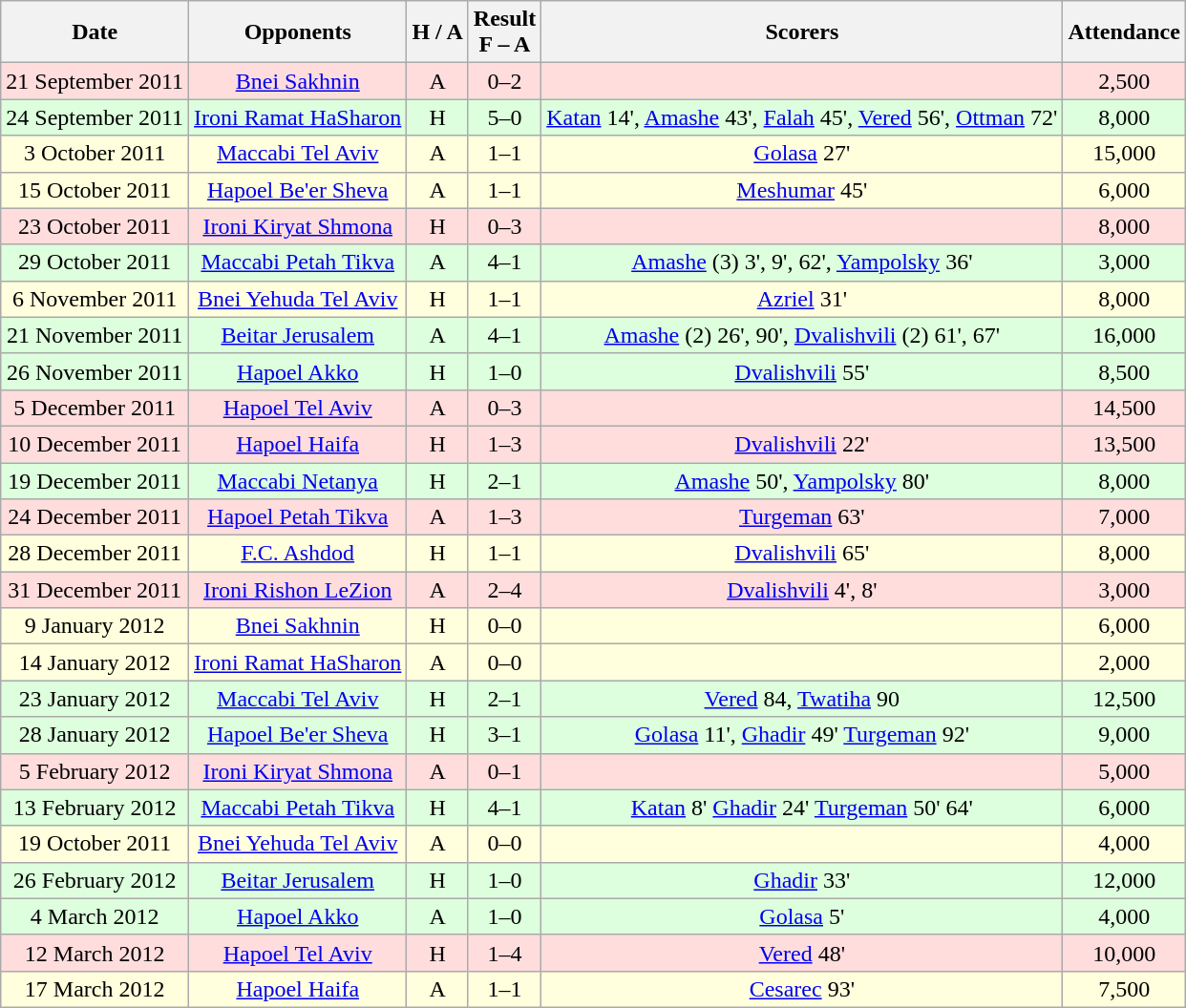<table class="wikitable" style="text-align:center">
<tr>
<th>Date</th>
<th>Opponents</th>
<th>H / A</th>
<th>Result<br>F – A</th>
<th>Scorers</th>
<th>Attendance</th>
</tr>
<tr bgcolor="#ffdddd">
<td>21 September 2011</td>
<td><a href='#'>Bnei Sakhnin</a></td>
<td>A</td>
<td>0–2</td>
<td></td>
<td>2,500</td>
</tr>
<tr bgcolor="#ddffdd">
<td>24 September 2011</td>
<td><a href='#'>Ironi Ramat HaSharon</a></td>
<td>H</td>
<td>5–0</td>
<td><a href='#'>Katan</a> 14', <a href='#'>Amashe</a> 43', <a href='#'>Falah</a> 45', <a href='#'>Vered</a> 56', <a href='#'>Ottman</a> 72'</td>
<td>8,000</td>
</tr>
<tr bgcolor="#ffffdd">
<td>3 October 2011</td>
<td><a href='#'>Maccabi Tel Aviv</a></td>
<td>A</td>
<td>1–1</td>
<td><a href='#'>Golasa</a> 27'</td>
<td>15,000</td>
</tr>
<tr bgcolor="#ffffdd">
<td>15 October 2011</td>
<td><a href='#'>Hapoel Be'er Sheva</a></td>
<td>A</td>
<td>1–1</td>
<td><a href='#'>Meshumar</a> 45'</td>
<td>6,000</td>
</tr>
<tr bgcolor="#ffdddd">
<td>23 October 2011</td>
<td><a href='#'>Ironi Kiryat Shmona</a></td>
<td>H</td>
<td>0–3</td>
<td></td>
<td>8,000</td>
</tr>
<tr bgcolor="#ddffdd">
<td>29 October 2011</td>
<td><a href='#'>Maccabi Petah Tikva</a></td>
<td>A</td>
<td>4–1</td>
<td><a href='#'>Amashe</a> (3) 3', 9', 62', <a href='#'>Yampolsky</a> 36'</td>
<td>3,000</td>
</tr>
<tr bgcolor="#ffffdd">
<td>6 November 2011</td>
<td><a href='#'>Bnei Yehuda Tel Aviv</a></td>
<td>H</td>
<td>1–1</td>
<td><a href='#'>Azriel</a> 31'</td>
<td>8,000</td>
</tr>
<tr bgcolor="#ddffdd">
<td>21 November 2011</td>
<td><a href='#'>Beitar Jerusalem</a></td>
<td>A</td>
<td>4–1</td>
<td><a href='#'>Amashe</a> (2) 26', 90', <a href='#'>Dvalishvili</a> (2) 61', 67'</td>
<td>16,000</td>
</tr>
<tr bgcolor="#ddffdd">
<td>26 November 2011</td>
<td><a href='#'>Hapoel Akko</a></td>
<td>H</td>
<td>1–0</td>
<td><a href='#'>Dvalishvili</a> 55'</td>
<td>8,500</td>
</tr>
<tr bgcolor="#ffdddd">
<td>5 December 2011</td>
<td><a href='#'>Hapoel Tel Aviv</a></td>
<td>A</td>
<td>0–3</td>
<td></td>
<td>14,500</td>
</tr>
<tr bgcolor="#ffdddd">
<td>10 December 2011</td>
<td><a href='#'>Hapoel Haifa</a></td>
<td>H</td>
<td>1–3</td>
<td><a href='#'>Dvalishvili</a> 22'</td>
<td>13,500</td>
</tr>
<tr bgcolor="#ddffdd">
<td>19 December 2011</td>
<td><a href='#'>Maccabi Netanya</a></td>
<td>H</td>
<td>2–1</td>
<td><a href='#'>Amashe</a> 50', <a href='#'>Yampolsky</a> 80'</td>
<td>8,000</td>
</tr>
<tr bgcolor="#ffdddd">
<td>24 December 2011</td>
<td><a href='#'>Hapoel Petah Tikva</a></td>
<td>A</td>
<td>1–3</td>
<td><a href='#'>Turgeman</a> 63'</td>
<td>7,000</td>
</tr>
<tr bgcolor="#ffffdd">
<td>28 December 2011</td>
<td><a href='#'>F.C. Ashdod</a></td>
<td>H</td>
<td>1–1</td>
<td><a href='#'>Dvalishvili</a> 65'</td>
<td>8,000</td>
</tr>
<tr bgcolor="#ffdddd">
<td>31 December 2011</td>
<td><a href='#'>Ironi Rishon LeZion</a></td>
<td>A</td>
<td>2–4</td>
<td><a href='#'>Dvalishvili</a> 4', 8'</td>
<td>3,000</td>
</tr>
<tr bgcolor="#ffffdd">
<td>9 January 2012</td>
<td><a href='#'>Bnei Sakhnin</a></td>
<td>H</td>
<td>0–0</td>
<td></td>
<td>6,000</td>
</tr>
<tr bgcolor="#ffffdd">
<td>14 January 2012</td>
<td><a href='#'>Ironi Ramat HaSharon</a></td>
<td>A</td>
<td>0–0</td>
<td></td>
<td>2,000</td>
</tr>
<tr bgcolor="#ddffdd">
<td>23 January 2012</td>
<td><a href='#'>Maccabi Tel Aviv</a></td>
<td>H</td>
<td>2–1</td>
<td><a href='#'>Vered</a> 84, <a href='#'>Twatiha</a> 90</td>
<td>12,500</td>
</tr>
<tr bgcolor="#ddffdd">
<td>28 January 2012</td>
<td><a href='#'>Hapoel Be'er Sheva</a></td>
<td>H</td>
<td>3–1</td>
<td><a href='#'>Golasa</a> 11', <a href='#'>Ghadir</a> 49'  <a href='#'>Turgeman</a> 92'</td>
<td>9,000</td>
</tr>
<tr bgcolor="#ffdddd">
<td>5 February 2012</td>
<td><a href='#'>Ironi Kiryat Shmona</a></td>
<td>A</td>
<td>0–1</td>
<td></td>
<td>5,000</td>
</tr>
<tr bgcolor="#ddffdd">
<td>13 February 2012</td>
<td><a href='#'>Maccabi Petah Tikva</a></td>
<td>H</td>
<td>4–1</td>
<td><a href='#'>Katan</a> 8' <a href='#'>Ghadir</a> 24'  <a href='#'>Turgeman</a> 50' 64'</td>
<td>6,000</td>
</tr>
<tr bgcolor="#ffffdd">
<td>19 October 2011</td>
<td><a href='#'>Bnei Yehuda Tel Aviv</a></td>
<td>A</td>
<td>0–0</td>
<td></td>
<td>4,000</td>
</tr>
<tr bgcolor="#ddffdd">
<td>26 February 2012</td>
<td><a href='#'>Beitar Jerusalem</a></td>
<td>H</td>
<td>1–0</td>
<td><a href='#'>Ghadir</a> 33'</td>
<td>12,000</td>
</tr>
<tr bgcolor="#ddffdd">
<td>4 March 2012</td>
<td><a href='#'>Hapoel Akko</a></td>
<td>A</td>
<td>1–0</td>
<td><a href='#'>Golasa</a> 5'</td>
<td>4,000</td>
</tr>
<tr bgcolor="#ffdddd">
<td>12 March 2012</td>
<td><a href='#'>Hapoel Tel Aviv</a></td>
<td>H</td>
<td>1–4</td>
<td><a href='#'>Vered</a> 48'</td>
<td>10,000</td>
</tr>
<tr bgcolor="#ffffdd">
<td>17 March 2012</td>
<td><a href='#'>Hapoel Haifa</a></td>
<td>A</td>
<td>1–1</td>
<td><a href='#'>Cesarec</a> 93'</td>
<td>7,500</td>
</tr>
</table>
